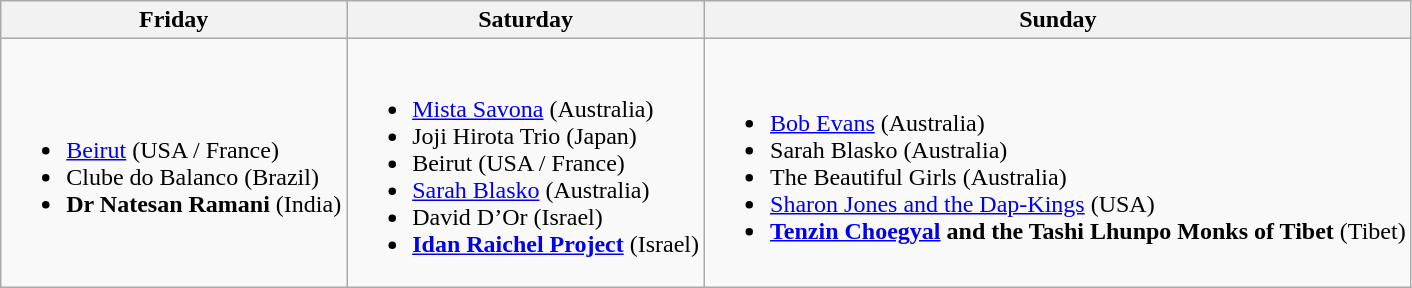<table class="wikitable">
<tr>
<th>Friday</th>
<th>Saturday</th>
<th>Sunday</th>
</tr>
<tr>
<td><br><ul><li><a href='#'>Beirut</a> (USA / France)</li><li>Clube do Balanco (Brazil)</li><li><strong>Dr Natesan Ramani</strong> (India)</li></ul></td>
<td><br><ul><li><a href='#'>Mista Savona</a> (Australia)</li><li>Joji Hirota Trio (Japan)</li><li>Beirut (USA / France)</li><li><a href='#'>Sarah Blasko</a> (Australia)</li><li>David D’Or (Israel)</li><li><strong><a href='#'>Idan Raichel Project</a></strong> (Israel)</li></ul></td>
<td><br><ul><li><a href='#'>Bob Evans</a> (Australia)</li><li>Sarah Blasko (Australia)</li><li>The Beautiful Girls (Australia)</li><li><a href='#'>Sharon Jones and the Dap-Kings</a> (USA)</li><li><strong><a href='#'>Tenzin Choegyal</a> and the Tashi Lhunpo Monks of Tibet</strong> (Tibet)</li></ul></td>
</tr>
</table>
